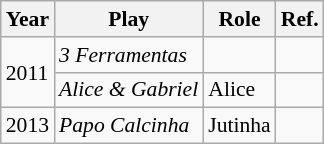<table class="wikitable" style="font-size: 90%;">
<tr>
<th>Year</th>
<th>Play</th>
<th>Role</th>
<th>Ref.</th>
</tr>
<tr>
<td rowspan="2">2011</td>
<td><em>3 Ferramentas</em></td>
<td></td>
<td></td>
</tr>
<tr>
<td><em>Alice & Gabriel</em></td>
<td>Alice</td>
<td></td>
</tr>
<tr>
<td>2013</td>
<td><em>Papo Calcinha</em></td>
<td>Jutinha</td>
<td></td>
</tr>
</table>
